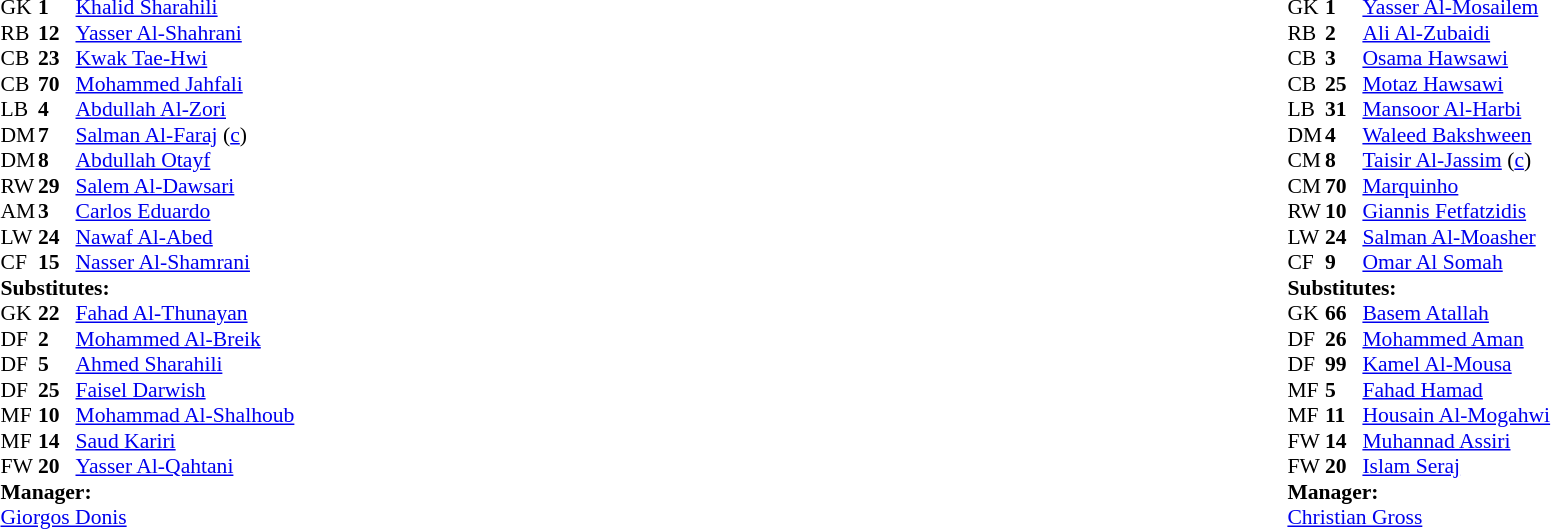<table width="100%">
<tr>
<td valign="top" width="50%"><br><table style="font-size:90%" cellspacing="0" cellpadding="0">
<tr>
<td colspan="4"></td>
</tr>
<tr>
<th width=25></th>
<th width=25></th>
</tr>
<tr>
<td>GK</td>
<td><strong>1</strong></td>
<td> <a href='#'>Khalid Sharahili</a></td>
<td></td>
</tr>
<tr>
<td>RB</td>
<td><strong>12</strong></td>
<td> <a href='#'>Yasser Al-Shahrani</a></td>
</tr>
<tr>
<td>CB</td>
<td><strong>23</strong></td>
<td> <a href='#'>Kwak Tae-Hwi</a></td>
</tr>
<tr>
<td>CB</td>
<td><strong>70</strong></td>
<td> <a href='#'>Mohammed Jahfali</a></td>
</tr>
<tr>
<td>LB</td>
<td><strong>4</strong></td>
<td> <a href='#'>Abdullah Al-Zori</a></td>
</tr>
<tr>
<td>DM</td>
<td><strong>7</strong></td>
<td> <a href='#'>Salman Al-Faraj</a> (<a href='#'>c</a>)</td>
</tr>
<tr>
<td>DM</td>
<td><strong>8</strong></td>
<td> <a href='#'>Abdullah Otayf</a></td>
<td></td>
<td></td>
</tr>
<tr>
<td>RW</td>
<td><strong>29</strong></td>
<td> <a href='#'>Salem Al-Dawsari</a></td>
<td></td>
</tr>
<tr>
<td>AM</td>
<td><strong>3</strong></td>
<td> <a href='#'>Carlos Eduardo</a></td>
</tr>
<tr>
<td>LW</td>
<td><strong>24</strong></td>
<td> <a href='#'>Nawaf Al-Abed</a></td>
<td></td>
<td></td>
</tr>
<tr>
<td>CF</td>
<td><strong>15</strong></td>
<td> <a href='#'>Nasser Al-Shamrani</a></td>
<td></td>
<td></td>
</tr>
<tr>
<td colspan=4><strong>Substitutes:</strong></td>
</tr>
<tr>
<td>GK</td>
<td><strong>22</strong></td>
<td> <a href='#'>Fahad Al-Thunayan</a></td>
</tr>
<tr>
<td>DF</td>
<td><strong>2</strong></td>
<td> <a href='#'>Mohammed Al-Breik</a></td>
</tr>
<tr>
<td>DF</td>
<td><strong>5</strong></td>
<td> <a href='#'>Ahmed Sharahili</a></td>
<td></td>
<td></td>
</tr>
<tr>
<td>DF</td>
<td><strong>25</strong></td>
<td> <a href='#'>Faisel Darwish</a></td>
<td></td>
<td></td>
</tr>
<tr>
<td>MF</td>
<td><strong>10</strong></td>
<td> <a href='#'>Mohammad Al-Shalhoub</a></td>
</tr>
<tr>
<td>MF</td>
<td><strong>14</strong></td>
<td> <a href='#'>Saud Kariri</a></td>
<td></td>
<td></td>
</tr>
<tr>
<td>FW</td>
<td><strong>20</strong></td>
<td> <a href='#'>Yasser Al-Qahtani</a></td>
</tr>
<tr>
<td colspan=4><strong>Manager:</strong></td>
</tr>
<tr>
<td colspan=4> <a href='#'>Giorgos Donis</a></td>
</tr>
</table>
</td>
<td valign="top"></td>
<td valign="top" width="50%"><br><table style="font-size:90%; margin:auto" cellspacing="0" cellpadding="0" align="center">
<tr>
<td colspan="4"></td>
</tr>
<tr>
<th width=25></th>
<th width=25></th>
</tr>
<tr>
<td>GK</td>
<td><strong>1</strong></td>
<td> <a href='#'>Yasser Al-Mosailem</a></td>
</tr>
<tr>
<td>RB</td>
<td><strong>2</strong></td>
<td> <a href='#'>Ali Al-Zubaidi</a></td>
<td></td>
<td></td>
</tr>
<tr>
<td>CB</td>
<td><strong>3</strong></td>
<td> <a href='#'>Osama Hawsawi</a></td>
</tr>
<tr>
<td>CB</td>
<td><strong>25</strong></td>
<td> <a href='#'>Motaz Hawsawi</a></td>
<td></td>
</tr>
<tr>
<td>LB</td>
<td><strong>31</strong></td>
<td> <a href='#'>Mansoor Al-Harbi</a></td>
<td></td>
<td></td>
</tr>
<tr>
<td>DM</td>
<td><strong>4</strong></td>
<td> <a href='#'>Waleed Bakshween</a></td>
<td></td>
<td></td>
</tr>
<tr>
<td>CM</td>
<td><strong>8</strong></td>
<td> <a href='#'>Taisir Al-Jassim</a>  (<a href='#'>c</a>)</td>
<td></td>
</tr>
<tr>
<td>CM</td>
<td><strong>70</strong></td>
<td> <a href='#'>Marquinho</a></td>
</tr>
<tr>
<td>RW</td>
<td><strong>10</strong></td>
<td> <a href='#'>Giannis Fetfatzidis</a></td>
</tr>
<tr>
<td>LW</td>
<td><strong>24</strong></td>
<td> <a href='#'>Salman Al-Moasher</a></td>
</tr>
<tr>
<td>CF</td>
<td><strong>9</strong></td>
<td> <a href='#'>Omar Al Somah</a></td>
</tr>
<tr>
<td colspan=4><strong>Substitutes:</strong></td>
</tr>
<tr>
<td>GK</td>
<td><strong>66</strong></td>
<td> <a href='#'>Basem Atallah</a></td>
</tr>
<tr>
<td>DF</td>
<td><strong>26</strong></td>
<td> <a href='#'>Mohammed Aman</a></td>
<td></td>
<td></td>
</tr>
<tr>
<td>DF</td>
<td><strong>99</strong></td>
<td> <a href='#'>Kamel Al-Mousa</a></td>
</tr>
<tr>
<td>MF</td>
<td><strong>5</strong></td>
<td> <a href='#'>Fahad Hamad</a></td>
</tr>
<tr>
<td>MF</td>
<td><strong>11</strong></td>
<td> <a href='#'>Housain Al-Mogahwi</a></td>
</tr>
<tr>
<td>FW</td>
<td><strong>14</strong></td>
<td> <a href='#'>Muhannad Assiri</a></td>
<td></td>
<td></td>
</tr>
<tr>
<td>FW</td>
<td><strong>20</strong></td>
<td> <a href='#'>Islam Seraj</a></td>
<td></td>
<td></td>
</tr>
<tr>
<td colspan=4><strong>Manager:</strong></td>
</tr>
<tr>
<td colspan=4> <a href='#'>Christian Gross</a></td>
</tr>
</table>
</td>
</tr>
</table>
